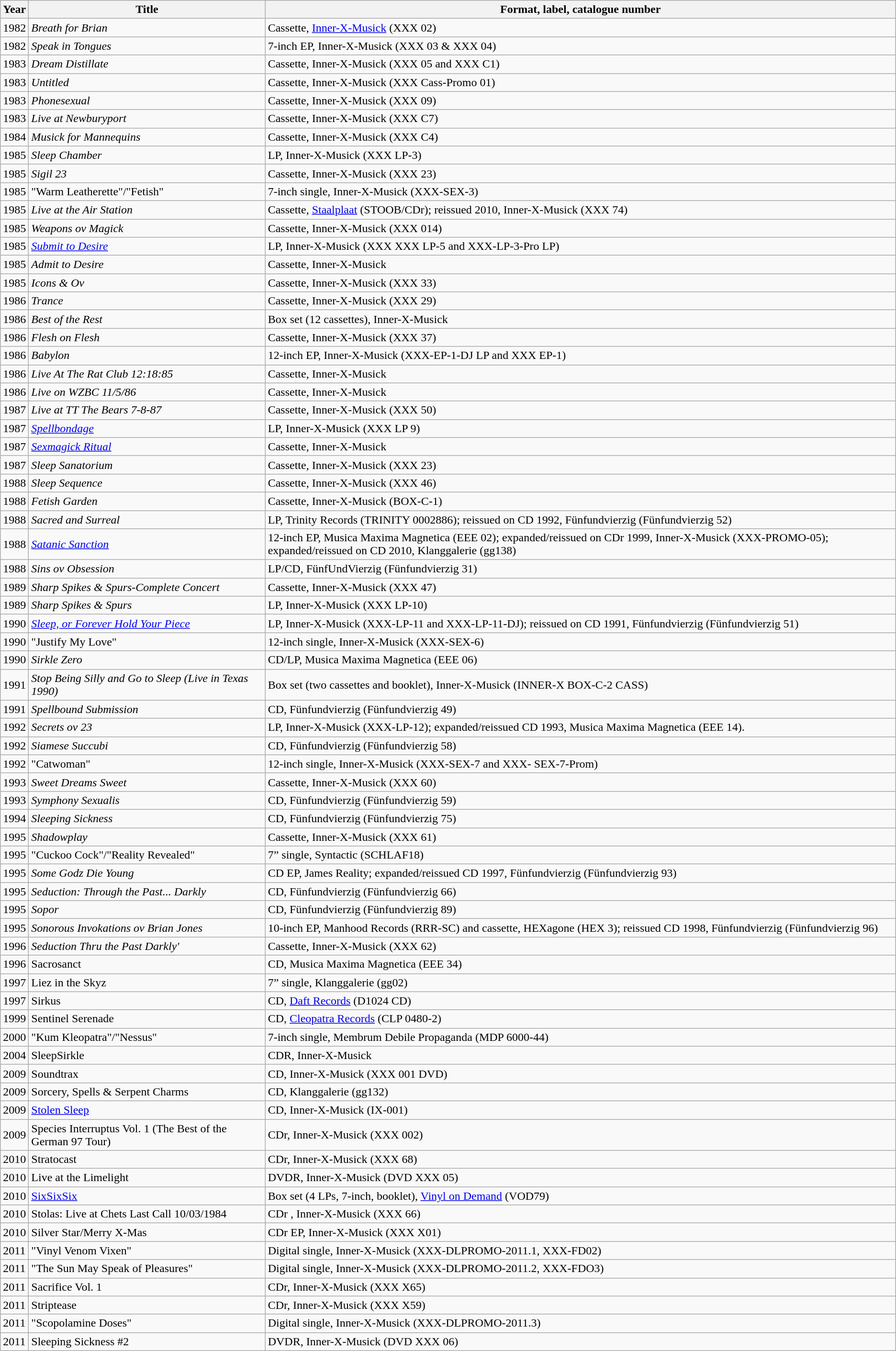<table class="wikitable">
<tr>
<th>Year</th>
<th>Title</th>
<th>Format, label, catalogue number</th>
</tr>
<tr>
<td>1982</td>
<td><em>Breath for Brian</em></td>
<td>Cassette, <a href='#'>Inner-X-Musick</a> (XXX 02)</td>
</tr>
<tr>
<td>1982</td>
<td><em>Speak in Tongues</em></td>
<td>7-inch EP, Inner-X-Musick (XXX 03 & XXX 04)</td>
</tr>
<tr>
<td>1983</td>
<td><em>Dream Distillate</em></td>
<td>Cassette, Inner-X-Musick (XXX 05 and XXX C1)</td>
</tr>
<tr>
<td>1983</td>
<td><em>Untitled</em></td>
<td>Cassette, Inner-X-Musick (XXX Cass-Promo 01)</td>
</tr>
<tr>
<td>1983</td>
<td><em>Phonesexual</em></td>
<td>Cassette, Inner-X-Musick (XXX 09)</td>
</tr>
<tr>
<td>1983</td>
<td><em>Live at Newburyport</em></td>
<td>Cassette, Inner-X-Musick (XXX C7)</td>
</tr>
<tr>
<td>1984</td>
<td><em>Musick for Mannequins</em></td>
<td>Cassette, Inner-X-Musick (XXX C4)</td>
</tr>
<tr>
<td>1985</td>
<td><em>Sleep Chamber</em></td>
<td>LP, Inner-X-Musick (XXX LP-3)</td>
</tr>
<tr>
<td>1985</td>
<td><em>Sigil 23</em></td>
<td>Cassette, Inner-X-Musick (XXX 23)</td>
</tr>
<tr>
<td>1985</td>
<td>"Warm Leatherette"/"Fetish"</td>
<td>7-inch single, Inner-X-Musick (XXX-SEX-3)</td>
</tr>
<tr>
<td>1985</td>
<td><em>Live at the Air Station</em></td>
<td>Cassette, <a href='#'>Staalplaat</a> (STOOB/CDr); reissued 2010, Inner-X-Musick (XXX 74)</td>
</tr>
<tr (w:o:m)>
<td>1985</td>
<td><em>Weapons ov Magick</em></td>
<td>Cassette, Inner-X-Musick (XXX 014)</td>
</tr>
<tr>
<td>1985</td>
<td><em><a href='#'>Submit to Desire</a></em></td>
<td>LP, Inner-X-Musick (XXX XXX LP-5 and XXX-LP-3-Pro LP)</td>
</tr>
<tr>
<td>1985</td>
<td><em>Admit to Desire</em></td>
<td>Cassette, Inner-X-Musick</td>
</tr>
<tr>
<td>1985</td>
<td><em>Icons & Ov</em></td>
<td>Cassette, Inner-X-Musick (XXX 33)</td>
</tr>
<tr>
<td>1986</td>
<td><em>Trance</em></td>
<td>Cassette, Inner-X-Musick (XXX 29)</td>
</tr>
<tr>
<td>1986</td>
<td><em>Best of the Rest</em></td>
<td>Box set (12 cassettes), Inner-X-Musick</td>
</tr>
<tr>
<td>1986</td>
<td><em>Flesh on Flesh</em></td>
<td>Cassette, Inner-X-Musick (XXX 37)</td>
</tr>
<tr>
<td>1986</td>
<td><em> Babylon</em></td>
<td>12-inch EP, Inner-X-Musick (XXX-EP-1-DJ LP and XXX EP-1)</td>
</tr>
<tr>
<td>1986</td>
<td><em>Live At The Rat Club 12:18:85</em></td>
<td>Cassette, Inner-X-Musick</td>
</tr>
<tr>
<td>1986</td>
<td><em>Live on WZBC 11/5/86</em></td>
<td>Cassette, Inner-X-Musick</td>
</tr>
<tr>
<td>1987</td>
<td><em>Live at TT The Bears 7-8-87</em></td>
<td>Cassette, Inner-X-Musick (XXX 50)</td>
</tr>
<tr>
<td>1987</td>
<td><em><a href='#'>Spellbondage</a></em></td>
<td>LP, Inner-X-Musick (XXX LP 9)</td>
</tr>
<tr>
<td>1987</td>
<td><em><a href='#'>Sexmagick Ritual</a></em></td>
<td>Cassette, Inner-X-Musick</td>
</tr>
<tr>
<td>1987</td>
<td><em>Sleep Sanatorium</em></td>
<td>Cassette, Inner-X-Musick (XXX 23)</td>
</tr>
<tr>
<td>1988</td>
<td><em>Sleep Sequence</em></td>
<td>Cassette, Inner-X-Musick (XXX 46)</td>
</tr>
<tr>
<td>1988</td>
<td><em>Fetish Garden</em></td>
<td>Cassette, Inner-X-Musick (BOX-C-1)</td>
</tr>
<tr>
<td>1988</td>
<td><em>Sacred and Surreal</em></td>
<td>LP, Trinity Records (TRINITY 0002886); reissued on CD 1992, Fünfundvierzig (Fünfundvierzig 52)</td>
</tr>
<tr>
<td>1988</td>
<td><em><a href='#'>Satanic Sanction</a></em></td>
<td>12-inch EP, Musica Maxima Magnetica (EEE 02); expanded/reissued on CDr 1999, Inner-X-Musick (XXX-PROMO-05); expanded/reissued on CD 2010, Klanggalerie (gg138)</td>
</tr>
<tr>
<td>1988</td>
<td><em>Sins ov Obsession</em></td>
<td>LP/CD, FünfUndVierzig (Fünfundvierzig 31)</td>
</tr>
<tr>
<td>1989</td>
<td><em>Sharp Spikes & Spurs-Complete Concert</em></td>
<td>Cassette, Inner-X-Musick (XXX 47)</td>
</tr>
<tr>
<td>1989</td>
<td><em>Sharp Spikes & Spurs</em></td>
<td>LP, Inner-X-Musick (XXX LP-10)</td>
</tr>
<tr>
<td>1990</td>
<td><em><a href='#'>Sleep, or Forever Hold Your Piece</a></em></td>
<td>LP, Inner-X-Musick (XXX-LP-11 and XXX-LP-11-DJ); reissued on CD 1991, Fünfundvierzig (Fünfundvierzig 51)</td>
</tr>
<tr>
<td>1990</td>
<td>"Justify My Love"</td>
<td>12-inch single, Inner-X-Musick (XXX-SEX-6)</td>
</tr>
<tr>
<td>1990</td>
<td><em>Sirkle Zero</em></td>
<td>CD/LP, Musica Maxima Magnetica (EEE 06)</td>
</tr>
<tr>
<td>1991</td>
<td><em>Stop Being Silly and Go to Sleep (Live in Texas 1990)</em></td>
<td>Box set (two cassettes and booklet), Inner-X-Musick (INNER-X BOX-C-2 CASS)</td>
</tr>
<tr>
<td>1991</td>
<td><em>Spellbound Submission</em></td>
<td>CD, Fünfundvierzig (Fünfundvierzig 49)</td>
</tr>
<tr>
<td>1992</td>
<td><em>Secrets ov 23</em></td>
<td>LP, Inner-X-Musick (XXX-LP-12); expanded/reissued CD 1993, Musica Maxima Magnetica (EEE 14).</td>
</tr>
<tr>
<td>1992</td>
<td><em>Siamese Succubi</em></td>
<td>CD, Fünfundvierzig (Fünfundvierzig 58)</td>
</tr>
<tr>
<td>1992</td>
<td>"Catwoman"</td>
<td>12-inch single, Inner-X-Musick (XXX-SEX-7 and XXX- SEX-7-Prom)</td>
</tr>
<tr>
<td>1993</td>
<td><em>Sweet Dreams Sweet</em></td>
<td>Cassette, Inner-X-Musick (XXX 60)</td>
</tr>
<tr>
<td>1993</td>
<td><em>Symphony Sexualis</em></td>
<td>CD, Fünfundvierzig (Fünfundvierzig 59)</td>
</tr>
<tr>
<td>1994</td>
<td><em>Sleeping Sickness</em></td>
<td>CD, Fünfundvierzig (Fünfundvierzig 75)</td>
</tr>
<tr>
<td>1995</td>
<td><em>Shadowplay</em></td>
<td>Cassette, Inner-X-Musick (XXX 61)</td>
</tr>
<tr>
<td>1995</td>
<td>"Cuckoo Cock"/"Reality Revealed"</td>
<td>7” single, Syntactic (SCHLAF18)</td>
</tr>
<tr>
<td>1995</td>
<td><em>Some Godz Die Young</em></td>
<td>CD EP, James Reality; expanded/reissued CD 1997, Fünfundvierzig (Fünfundvierzig 93)</td>
</tr>
<tr>
<td>1995</td>
<td><em>Seduction: Through the Past... Darkly</em></td>
<td>CD, Fünfundvierzig (Fünfundvierzig 66)</td>
</tr>
<tr>
<td>1995</td>
<td><em>Sopor</em></td>
<td>CD, Fünfundvierzig (Fünfundvierzig 89)</td>
</tr>
<tr>
<td>1995</td>
<td><em>Sonorous Invokations ov Brian Jones</em></td>
<td>10-inch EP, Manhood Records (RRR-SC) and cassette, HEXagone (HEX 3); reissued CD 1998, Fünfundvierzig (Fünfundvierzig 96)</td>
</tr>
<tr>
<td>1996</td>
<td><em> Seduction Thru the Past Darkly'</td>
<td>Cassette, Inner-X-Musick (XXX 62)</td>
</tr>
<tr>
<td>1996</td>
<td></em>Sacrosanct<em></td>
<td>CD, Musica Maxima Magnetica (EEE 34)</td>
</tr>
<tr>
<td>1997</td>
<td></em>Liez in the Skyz<em></td>
<td>7” single, Klanggalerie (gg02)</td>
</tr>
<tr>
<td>1997</td>
<td></em>Sirkus<em></td>
<td>CD, <a href='#'>Daft Records</a> (D1024 CD)</td>
</tr>
<tr>
<td>1999</td>
<td></em>Sentinel Serenade<em></td>
<td>CD, <a href='#'>Cleopatra Records</a> (CLP 0480-2)</td>
</tr>
<tr>
<td>2000</td>
<td>"Kum Kleopatra"/"Nessus"</td>
<td>7-inch single, Membrum Debile Propaganda (MDP 6000-44)</td>
</tr>
<tr>
<td>2004</td>
<td></em>SleepSirkle<em></td>
<td>CDR, Inner-X-Musick</td>
</tr>
<tr>
<td>2009</td>
<td></em>Soundtrax<em></td>
<td>CD, Inner-X-Musick (XXX 001 DVD)</td>
</tr>
<tr>
<td>2009</td>
<td></em>Sorcery, Spells & Serpent Charms<em></td>
<td>CD, Klanggalerie (gg132)</td>
</tr>
<tr>
<td>2009</td>
<td></em><a href='#'>Stolen Sleep</a><em></td>
<td>CD, Inner-X-Musick (IX-001)</td>
</tr>
<tr>
<td>2009</td>
<td></em>Species Interruptus Vol. 1 (The Best of the German 97 Tour)<em></td>
<td>CDr, Inner-X-Musick (XXX 002)</td>
</tr>
<tr>
<td>2010</td>
<td></em> Stratocast<em></td>
<td>CDr, Inner-X-Musick (XXX 68)</td>
</tr>
<tr>
<td>2010</td>
<td></em>Live at the Limelight<em></td>
<td>DVDR, Inner-X-Musick (DVD XXX 05)</td>
</tr>
<tr>
<td>2010</td>
<td></em><a href='#'>SixSixSix</a><em></td>
<td>Box set (4 LPs, 7-inch, booklet), <a href='#'>Vinyl on Demand</a> (VOD79)</td>
</tr>
<tr>
<td>2010</td>
<td></em>Stolas: Live at Chets Last Call 10/03/1984<em></td>
<td>CDr , Inner-X-Musick (XXX 66)</td>
</tr>
<tr>
<td>2010</td>
<td></em>Silver Star/Merry X-Mas<em></td>
<td>CDr EP, Inner-X-Musick (XXX X01)</td>
</tr>
<tr CDr,  Seremony' (Panicmachine Records) PANIC001 (first 100 came with Tarot Cards)>
<td>2011</td>
<td>"Vinyl Venom Vixen"</td>
<td>Digital single, Inner-X-Musick (XXX-DLPROMO-2011.1, XXX-FD02)</td>
</tr>
<tr>
<td>2011</td>
<td>"The Sun May Speak of Pleasures"</td>
<td>Digital single, Inner-X-Musick (XXX-DLPROMO-2011.2, XXX-FDO3)</td>
</tr>
<tr>
<td>2011</td>
<td></em>Sacrifice Vol. 1<em></td>
<td>CDr, Inner-X-Musick (XXX X65)</td>
</tr>
<tr>
<td>2011</td>
<td></em>Striptease<em></td>
<td>CDr, Inner-X-Musick (XXX X59)</td>
</tr>
<tr>
<td>2011</td>
<td>"Scopolamine Doses"</td>
<td>Digital single, Inner-X-Musick (XXX-DLPROMO-2011.3)</td>
</tr>
<tr>
<td>2011</td>
<td></em>Sleeping Sickness #2<em></td>
<td>DVDR, Inner-X-Musick (DVD XXX 06)</td>
</tr>
</table>
